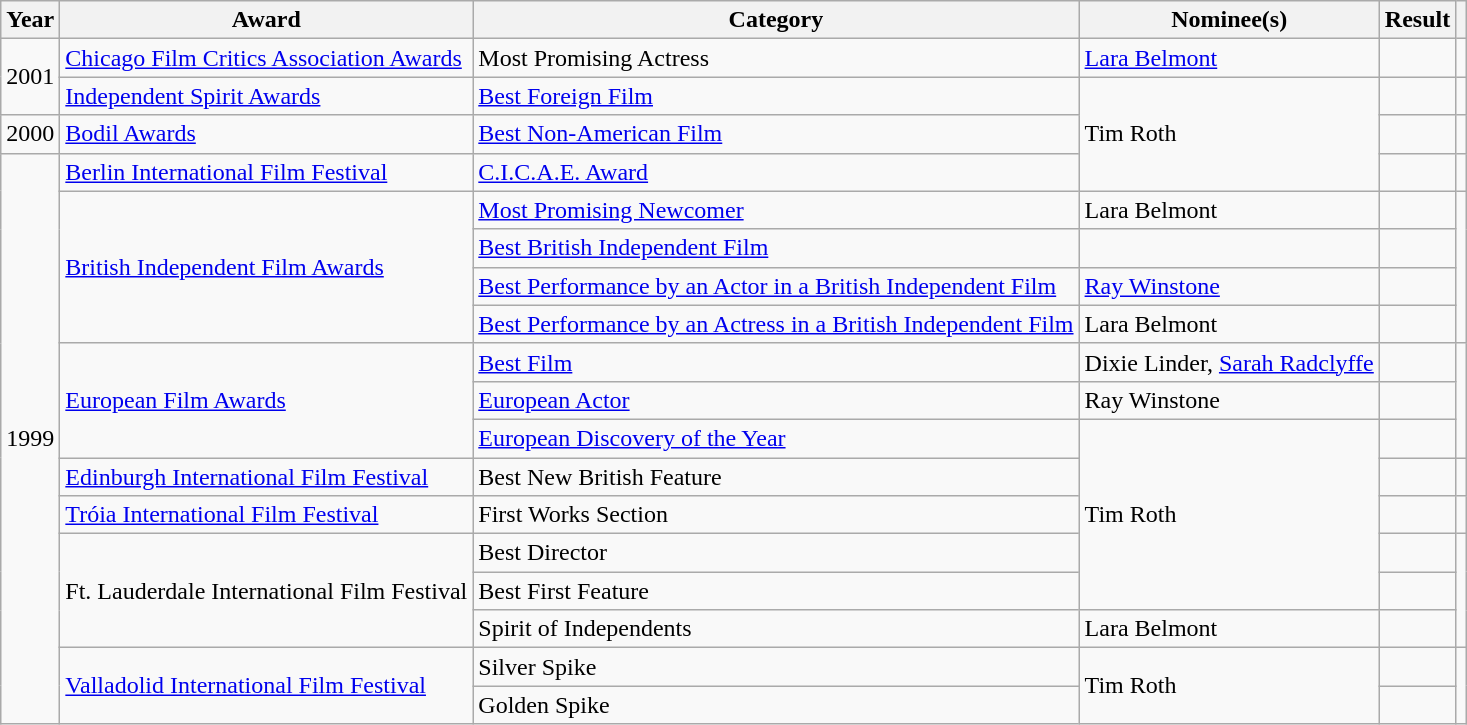<table class="wikitable plainrowheaders sortable">
<tr>
<th>Year</th>
<th>Award</th>
<th>Category</th>
<th>Nominee(s)</th>
<th>Result</th>
<th></th>
</tr>
<tr>
<td rowspan="2">2001</td>
<td><a href='#'>Chicago Film Critics Association Awards</a></td>
<td>Most Promising Actress</td>
<td><a href='#'>Lara Belmont</a></td>
<td></td>
<td align="center"></td>
</tr>
<tr>
<td><a href='#'>Independent Spirit Awards</a></td>
<td><a href='#'>Best Foreign Film</a></td>
<td rowspan="3">Tim Roth</td>
<td></td>
<td align="center"></td>
</tr>
<tr>
<td rowspan="1">2000</td>
<td><a href='#'>Bodil Awards</a></td>
<td><a href='#'>Best Non-American Film</a></td>
<td></td>
<td rowspan-"1" align="center"></td>
</tr>
<tr>
<td rowspan="15">1999</td>
<td><a href='#'>Berlin International Film Festival</a></td>
<td><a href='#'>C.I.C.A.E. Award</a></td>
<td></td>
<td align="center"></td>
</tr>
<tr>
<td rowspan="4"><a href='#'>British Independent Film Awards</a></td>
<td><a href='#'>Most Promising Newcomer</a></td>
<td>Lara Belmont</td>
<td></td>
<td rowspan="4" align="center"></td>
</tr>
<tr>
<td><a href='#'>Best British Independent Film</a></td>
<td></td>
<td></td>
</tr>
<tr>
<td><a href='#'>Best Performance by an Actor in a British Independent Film</a></td>
<td><a href='#'>Ray Winstone</a></td>
<td></td>
</tr>
<tr>
<td><a href='#'>Best Performance by an Actress in a British Independent Film</a></td>
<td>Lara Belmont</td>
<td></td>
</tr>
<tr>
<td rowspan="3"><a href='#'>European Film Awards</a></td>
<td><a href='#'>Best Film</a></td>
<td>Dixie Linder, <a href='#'>Sarah Radclyffe</a></td>
<td></td>
<td rowspan="3" align="center"></td>
</tr>
<tr>
<td><a href='#'>European Actor</a></td>
<td>Ray Winstone</td>
<td></td>
</tr>
<tr>
<td><a href='#'>European Discovery of the Year</a></td>
<td rowspan="5">Tim Roth</td>
<td></td>
</tr>
<tr>
<td><a href='#'>Edinburgh International Film Festival</a></td>
<td>Best New British Feature</td>
<td></td>
<td align="center"></td>
</tr>
<tr>
<td><a href='#'>Tróia International Film Festival</a></td>
<td>First Works Section</td>
<td></td>
<td></td>
</tr>
<tr>
<td rowspan="3">Ft. Lauderdale International Film Festival</td>
<td>Best Director</td>
<td></td>
<td rowspan="3" align="center"></td>
</tr>
<tr>
<td>Best First Feature</td>
<td></td>
</tr>
<tr>
<td>Spirit of Independents</td>
<td>Lara Belmont</td>
<td></td>
</tr>
<tr>
<td rowspan="2"><a href='#'>Valladolid International Film Festival</a></td>
<td>Silver Spike</td>
<td rowspan="2">Tim Roth</td>
<td></td>
<td rowspan="2" align="center"></td>
</tr>
<tr>
<td>Golden Spike</td>
<td></td>
</tr>
</table>
